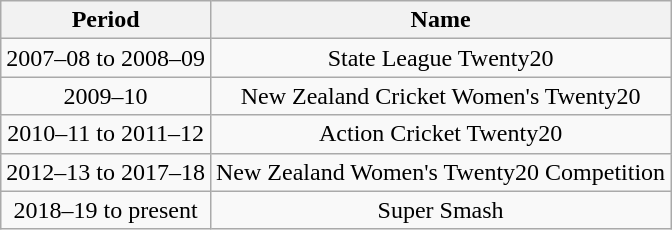<table class="wikitable" style="text-align:center">
<tr>
<th>Period</th>
<th>Name</th>
</tr>
<tr>
<td>2007–08 to 2008–09</td>
<td>State League Twenty20</td>
</tr>
<tr>
<td>2009–10</td>
<td>New Zealand Cricket Women's Twenty20</td>
</tr>
<tr>
<td>2010–11 to 2011–12</td>
<td>Action Cricket Twenty20</td>
</tr>
<tr>
<td>2012–13 to 2017–18</td>
<td>New Zealand Women's Twenty20 Competition</td>
</tr>
<tr>
<td>2018–19 to present</td>
<td>Super Smash</td>
</tr>
</table>
